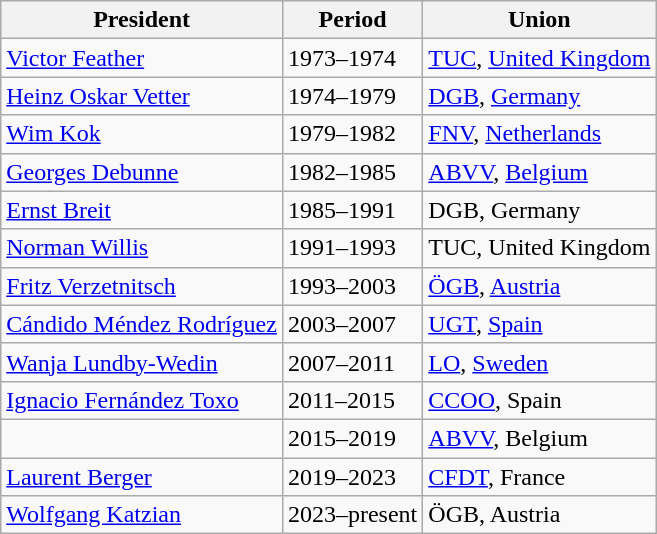<table class="wikitable">
<tr>
<th>President</th>
<th>Period</th>
<th>Union</th>
</tr>
<tr>
<td><a href='#'>Victor Feather</a></td>
<td>1973–1974</td>
<td><a href='#'>TUC</a>, <a href='#'>United Kingdom</a></td>
</tr>
<tr>
<td><a href='#'>Heinz Oskar Vetter</a></td>
<td>1974–1979</td>
<td><a href='#'>DGB</a>, <a href='#'>Germany</a></td>
</tr>
<tr>
<td><a href='#'>Wim Kok</a></td>
<td>1979–1982</td>
<td><a href='#'>FNV</a>, <a href='#'>Netherlands</a></td>
</tr>
<tr>
<td><a href='#'>Georges Debunne</a></td>
<td>1982–1985</td>
<td><a href='#'>ABVV</a>, <a href='#'>Belgium</a></td>
</tr>
<tr>
<td><a href='#'>Ernst Breit</a></td>
<td>1985–1991</td>
<td>DGB, Germany</td>
</tr>
<tr>
<td><a href='#'>Norman Willis</a></td>
<td>1991–1993</td>
<td>TUC, United Kingdom</td>
</tr>
<tr>
<td><a href='#'>Fritz Verzetnitsch</a></td>
<td>1993–2003</td>
<td><a href='#'>ÖGB</a>, <a href='#'>Austria</a></td>
</tr>
<tr>
<td><a href='#'>Cándido Méndez Rodríguez</a></td>
<td>2003–2007</td>
<td><a href='#'>UGT</a>, <a href='#'>Spain</a></td>
</tr>
<tr>
<td><a href='#'>Wanja Lundby-Wedin</a></td>
<td>2007–2011</td>
<td><a href='#'>LO</a>, <a href='#'>Sweden</a></td>
</tr>
<tr>
<td><a href='#'>Ignacio Fernández Toxo</a></td>
<td>2011–2015</td>
<td><a href='#'>CCOO</a>, Spain</td>
</tr>
<tr>
<td></td>
<td>2015–2019</td>
<td><a href='#'>ABVV</a>, Belgium</td>
</tr>
<tr>
<td><a href='#'>Laurent Berger</a></td>
<td>2019–2023</td>
<td><a href='#'>CFDT</a>, France</td>
</tr>
<tr>
<td><a href='#'>Wolfgang Katzian</a></td>
<td>2023–present</td>
<td>ÖGB, Austria</td>
</tr>
</table>
